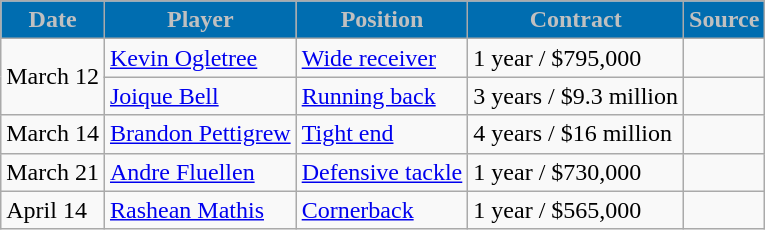<table class="wikitable">
<tr>
<th style="background:#006DB0;color:silver">Date</th>
<th style="background:#006DB0;color:silver">Player</th>
<th style="background:#006DB0;color:silver">Position</th>
<th style="background:#006DB0;color:silver">Contract</th>
<th style="background:#006DB0;color:silver">Source</th>
</tr>
<tr>
<td rowspan="2">March 12</td>
<td><a href='#'>Kevin Ogletree</a></td>
<td><a href='#'>Wide receiver</a></td>
<td>1 year / $795,000</td>
<td></td>
</tr>
<tr>
<td><a href='#'>Joique Bell</a></td>
<td><a href='#'>Running back</a></td>
<td>3 years / $9.3 million</td>
<td></td>
</tr>
<tr>
<td>March 14</td>
<td><a href='#'>Brandon Pettigrew</a></td>
<td><a href='#'>Tight end</a></td>
<td>4 years / $16 million</td>
<td></td>
</tr>
<tr>
<td>March 21</td>
<td><a href='#'>Andre Fluellen</a></td>
<td><a href='#'>Defensive tackle</a></td>
<td>1 year / $730,000</td>
<td></td>
</tr>
<tr>
<td>April 14</td>
<td><a href='#'>Rashean Mathis</a></td>
<td><a href='#'>Cornerback</a></td>
<td>1 year / $565,000</td>
<td></td>
</tr>
</table>
